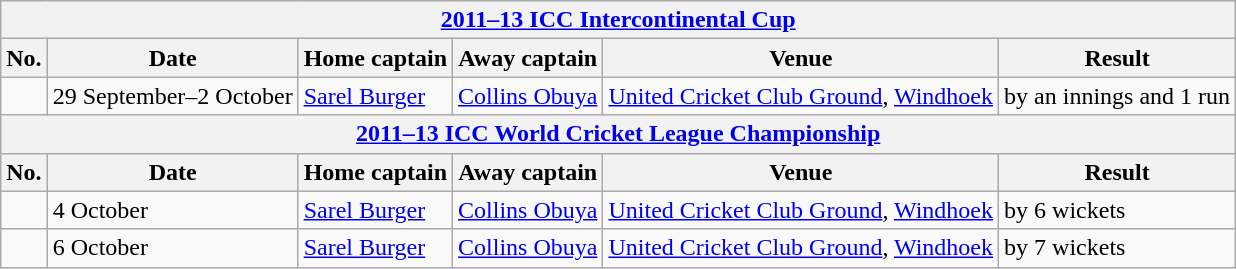<table class="wikitable">
<tr>
<th colspan="6"><a href='#'>2011–13 ICC Intercontinental Cup</a></th>
</tr>
<tr>
<th>No.</th>
<th>Date</th>
<th>Home captain</th>
<th>Away captain</th>
<th>Venue</th>
<th>Result</th>
</tr>
<tr>
<td></td>
<td>29 September–2 October</td>
<td><a href='#'>Sarel Burger</a></td>
<td><a href='#'>Collins Obuya</a></td>
<td><a href='#'>United Cricket Club Ground</a>, <a href='#'>Windhoek</a></td>
<td> by an innings and 1 run</td>
</tr>
<tr>
<th colspan="6"><a href='#'>2011–13 ICC World Cricket League Championship</a></th>
</tr>
<tr>
<th>No.</th>
<th>Date</th>
<th>Home captain</th>
<th>Away captain</th>
<th>Venue</th>
<th>Result</th>
</tr>
<tr>
<td></td>
<td>4 October</td>
<td><a href='#'>Sarel Burger</a></td>
<td><a href='#'>Collins Obuya</a></td>
<td><a href='#'>United Cricket Club Ground</a>, <a href='#'>Windhoek</a></td>
<td> by 6 wickets</td>
</tr>
<tr>
<td></td>
<td>6 October</td>
<td><a href='#'>Sarel Burger</a></td>
<td><a href='#'>Collins Obuya</a></td>
<td><a href='#'>United Cricket Club Ground</a>, <a href='#'>Windhoek</a></td>
<td> by 7 wickets</td>
</tr>
</table>
